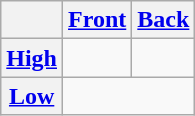<table class="wikitable" style="text-align:center">
<tr>
<th></th>
<th><a href='#'>Front</a></th>
<th><a href='#'>Back</a></th>
</tr>
<tr>
<th><a href='#'>High</a></th>
<td></td>
<td></td>
</tr>
<tr>
<th><a href='#'>Low</a></th>
<td colspan="2"></td>
</tr>
</table>
